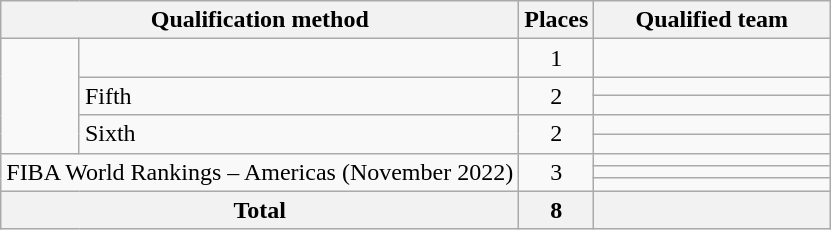<table class="wikitable">
<tr>
<th colspan=2>Qualification method</th>
<th>Places</th>
<th width=150>Qualified team</th>
</tr>
<tr>
<td rowspan=5><a href='#'></a></td>
<td></td>
<td align=center>1</td>
<td></td>
</tr>
<tr>
<td rowspan=2>Fifth</td>
<td rowspan=2 align=center>2</td>
<td><s></s></td>
</tr>
<tr>
<td></td>
</tr>
<tr>
<td rowspan=2>Sixth</td>
<td rowspan=2 align=center>2</td>
<td></td>
</tr>
<tr>
<td></td>
</tr>
<tr>
<td rowspan=3 colspan=2>FIBA World Rankings – Americas (November 2022)</td>
<td rowspan=3 align=center>3</td>
<td></td>
</tr>
<tr>
<td></td>
</tr>
<tr>
<td></td>
</tr>
<tr>
<th colspan=2>Total</th>
<th>8</th>
<th></th>
</tr>
</table>
